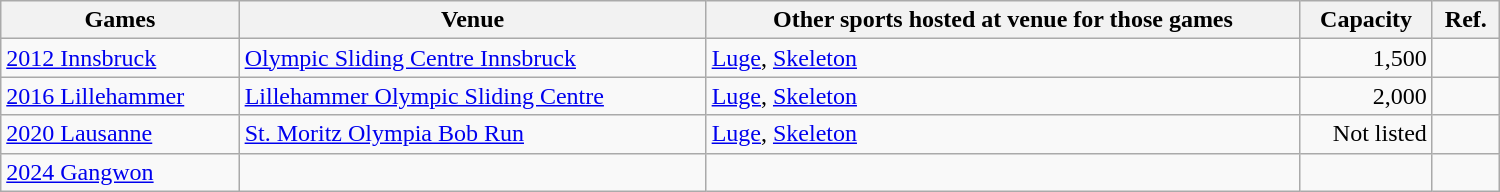<table class="wikitable sortable" width="1000px">
<tr>
<th>Games</th>
<th>Venue</th>
<th>Other sports hosted at venue for those games</th>
<th>Capacity</th>
<th>Ref.</th>
</tr>
<tr>
<td><a href='#'>2012 Innsbruck</a></td>
<td><a href='#'>Olympic Sliding Centre Innsbruck</a></td>
<td><a href='#'>Luge</a>, <a href='#'>Skeleton</a></td>
<td align="right">1,500</td>
<td align="center"></td>
</tr>
<tr>
<td><a href='#'>2016 Lillehammer</a></td>
<td><a href='#'>Lillehammer Olympic Sliding Centre</a></td>
<td><a href='#'>Luge</a>, <a href='#'>Skeleton</a></td>
<td align="right">2,000</td>
<td align="center"></td>
</tr>
<tr>
<td><a href='#'>2020 Lausanne</a></td>
<td><a href='#'>St. Moritz Olympia Bob Run</a></td>
<td><a href='#'>Luge</a>, <a href='#'>Skeleton</a></td>
<td align="right">Not listed</td>
<td align="center"></td>
</tr>
<tr>
<td><a href='#'>2024 Gangwon</a></td>
<td></td>
<td></td>
<td align="right"></td>
<td align="center"></td>
</tr>
</table>
